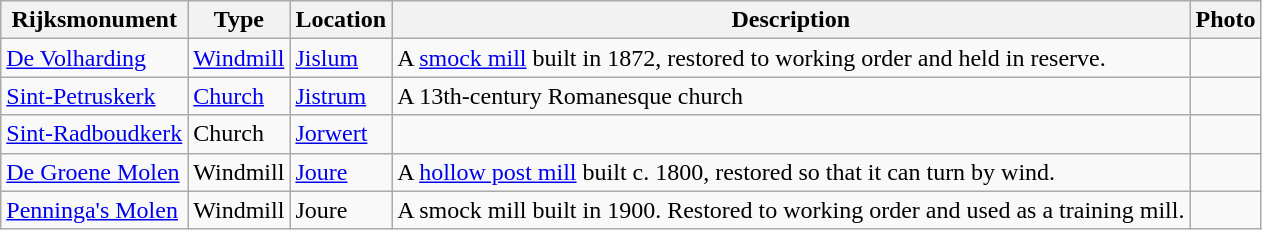<table class="wikitable">
<tr>
<th>Rijksmonument</th>
<th>Type</th>
<th>Location</th>
<th>Description</th>
<th>Photo</th>
</tr>
<tr>
<td><a href='#'>De Volharding</a><br></td>
<td><a href='#'>Windmill</a></td>
<td><a href='#'>Jislum</a></td>
<td>A <a href='#'>smock mill</a> built in 1872, restored to working order and held in reserve.</td>
<td></td>
</tr>
<tr>
<td><a href='#'>Sint-Petruskerk</a><br></td>
<td><a href='#'>Church</a></td>
<td><a href='#'>Jistrum</a></td>
<td>A 13th-century Romanesque church</td>
<td></td>
</tr>
<tr>
<td><a href='#'>Sint-Radboudkerk</a><br></td>
<td>Church</td>
<td><a href='#'>Jorwert</a></td>
<td></td>
<td></td>
</tr>
<tr>
<td><a href='#'>De Groene Molen</a><br></td>
<td>Windmill</td>
<td><a href='#'>Joure</a></td>
<td>A <a href='#'>hollow post mill</a> built c. 1800, restored so that it can turn by wind.</td>
<td></td>
</tr>
<tr>
<td><a href='#'>Penninga's Molen</a><br></td>
<td>Windmill</td>
<td>Joure</td>
<td>A smock mill built in 1900. Restored to working order and used as a training mill.</td>
<td></td>
</tr>
</table>
